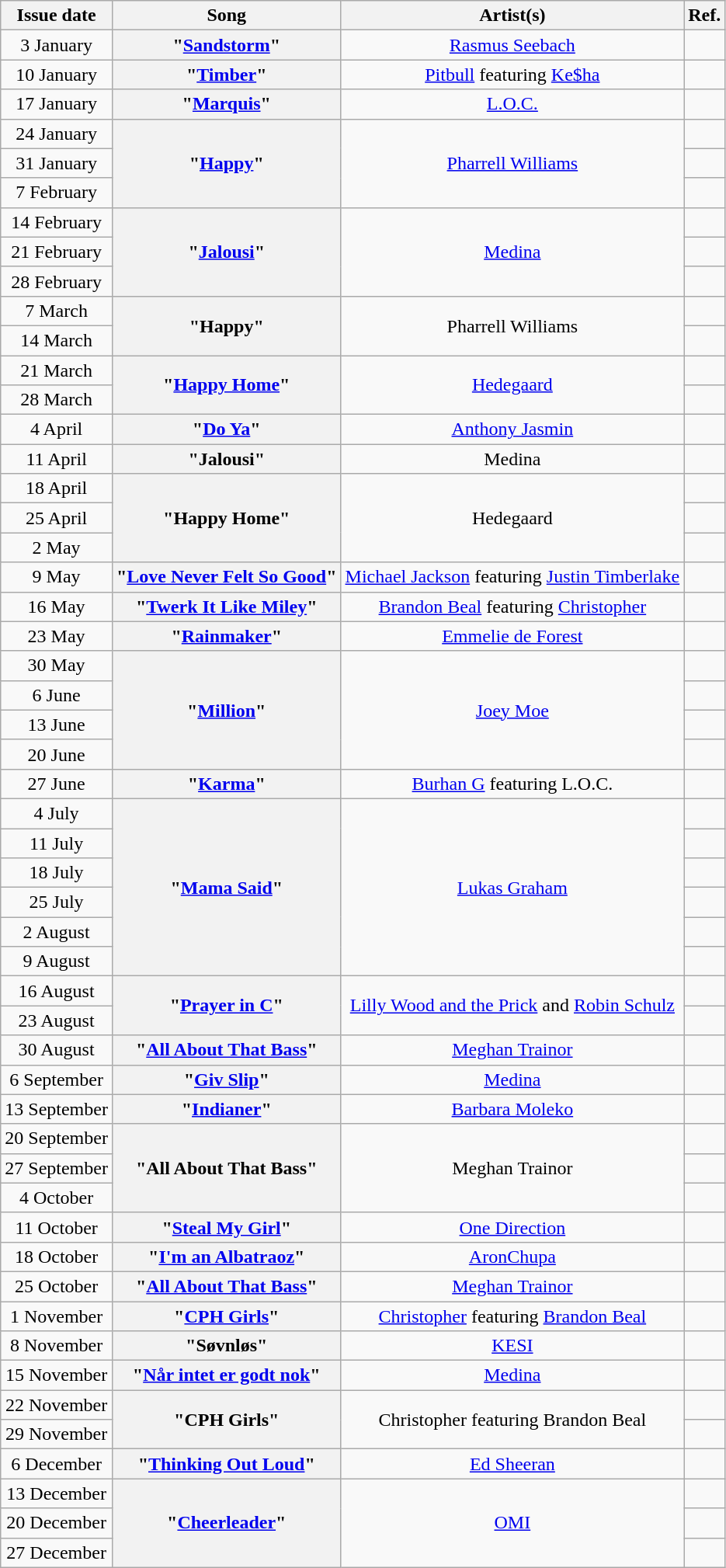<table class="wikitable plainrowheaders" style="text-align: center;">
<tr>
<th scope="col">Issue date</th>
<th scope="col">Song</th>
<th scope="col">Artist(s)</th>
<th scope="col">Ref.</th>
</tr>
<tr>
<td>3 January</td>
<th scope="row">"<a href='#'>Sandstorm</a>"</th>
<td><a href='#'>Rasmus Seebach</a></td>
<td></td>
</tr>
<tr>
<td>10 January</td>
<th scope="row">"<a href='#'>Timber</a>"</th>
<td><a href='#'>Pitbull</a> featuring <a href='#'>Ke$ha</a></td>
<td></td>
</tr>
<tr>
<td>17 January</td>
<th scope="row">"<a href='#'>Marquis</a>"</th>
<td><a href='#'>L.O.C.</a></td>
<td></td>
</tr>
<tr>
<td>24 January</td>
<th scope="row" rowspan=3>"<a href='#'>Happy</a>"</th>
<td rowspan=3><a href='#'>Pharrell Williams</a></td>
<td></td>
</tr>
<tr>
<td>31 January</td>
<td></td>
</tr>
<tr>
<td>7 February</td>
<td></td>
</tr>
<tr>
<td>14 February</td>
<th scope="row" rowspan=3>"<a href='#'>Jalousi</a>"</th>
<td rowspan=3><a href='#'>Medina</a></td>
<td></td>
</tr>
<tr>
<td>21 February</td>
<td></td>
</tr>
<tr>
<td>28 February</td>
<td></td>
</tr>
<tr>
<td>7 March</td>
<th scope="row" rowspan=2>"Happy"</th>
<td rowspan=2>Pharrell Williams</td>
<td></td>
</tr>
<tr>
<td>14 March</td>
<td></td>
</tr>
<tr>
<td>21 March</td>
<th scope="row" rowspan=2>"<a href='#'>Happy Home</a>"</th>
<td rowspan=2><a href='#'>Hedegaard</a></td>
<td></td>
</tr>
<tr>
<td>28 March</td>
<td></td>
</tr>
<tr>
<td>4 April</td>
<th scope="row" rowspan=1>"<a href='#'>Do Ya</a>"</th>
<td rowspan=1><a href='#'>Anthony Jasmin</a></td>
<td></td>
</tr>
<tr>
<td>11 April</td>
<th scope="row" rowspan=1>"Jalousi"</th>
<td rowspan=1>Medina</td>
<td></td>
</tr>
<tr>
<td>18 April</td>
<th scope="row" rowspan=3>"Happy Home"</th>
<td rowspan=3>Hedegaard</td>
<td></td>
</tr>
<tr>
<td>25 April</td>
<td></td>
</tr>
<tr>
<td>2 May</td>
<td></td>
</tr>
<tr>
<td>9 May</td>
<th scope="row" rowspan=1>"<a href='#'>Love Never Felt So Good</a>"</th>
<td rowspan=1><a href='#'>Michael Jackson</a> featuring <a href='#'>Justin Timberlake</a></td>
<td></td>
</tr>
<tr>
<td>16 May</td>
<th scope="row" rowspan=1>"<a href='#'>Twerk It Like Miley</a>"</th>
<td rowspan=1><a href='#'>Brandon Beal</a> featuring <a href='#'>Christopher</a></td>
<td></td>
</tr>
<tr>
<td>23 May</td>
<th scope="row" rowspan=1>"<a href='#'>Rainmaker</a>"</th>
<td rowspan=1><a href='#'>Emmelie de Forest</a></td>
<td></td>
</tr>
<tr>
<td>30 May</td>
<th scope="row" rowspan=4>"<a href='#'>Million</a>"</th>
<td rowspan=4><a href='#'>Joey Moe</a></td>
<td></td>
</tr>
<tr>
<td>6 June</td>
<td></td>
</tr>
<tr>
<td>13 June</td>
<td></td>
</tr>
<tr>
<td>20 June</td>
<td></td>
</tr>
<tr>
<td>27 June</td>
<th scope="row" rowspan=1>"<a href='#'>Karma</a>"</th>
<td rowspan=1><a href='#'>Burhan G</a> featuring L.O.C.</td>
<td></td>
</tr>
<tr>
<td>4 July</td>
<th scope="row" rowspan=6>"<a href='#'>Mama Said</a>"</th>
<td rowspan=6><a href='#'>Lukas Graham</a></td>
<td></td>
</tr>
<tr>
<td>11 July</td>
<td></td>
</tr>
<tr>
<td>18 July</td>
<td></td>
</tr>
<tr>
<td>25 July</td>
<td></td>
</tr>
<tr>
<td>2 August</td>
<td></td>
</tr>
<tr>
<td>9 August</td>
<td></td>
</tr>
<tr>
<td>16 August</td>
<th scope="row" rowspan=2>"<a href='#'>Prayer in C</a>"</th>
<td rowspan=2><a href='#'>Lilly Wood and the Prick</a> and <a href='#'>Robin Schulz</a></td>
<td></td>
</tr>
<tr>
<td>23 August</td>
<td></td>
</tr>
<tr>
<td>30 August</td>
<th scope="row" rowspan=1>"<a href='#'>All About That Bass</a>"</th>
<td rowspan=1><a href='#'>Meghan Trainor</a></td>
<td></td>
</tr>
<tr>
<td>6 September</td>
<th scope="row" rowspan=1>"<a href='#'>Giv Slip</a>"</th>
<td rowspan=1><a href='#'>Medina</a></td>
<td></td>
</tr>
<tr>
<td>13 September</td>
<th scope="row" rowspan=1>"<a href='#'>Indianer</a>"</th>
<td rowspan=1><a href='#'>Barbara Moleko</a></td>
<td></td>
</tr>
<tr>
<td>20 September</td>
<th scope="row" rowspan=3>"All About That Bass"</th>
<td rowspan=3>Meghan Trainor</td>
<td></td>
</tr>
<tr>
<td>27 September</td>
<td></td>
</tr>
<tr>
<td>4 October</td>
<td></td>
</tr>
<tr>
<td>11 October</td>
<th scope="row" rowspan=1>"<a href='#'>Steal My Girl</a>"</th>
<td rowspan=1><a href='#'>One Direction</a></td>
<td></td>
</tr>
<tr>
<td>18 October</td>
<th scope="row" rowspan=1>"<a href='#'>I'm an Albatraoz</a>"</th>
<td rowspan=1><a href='#'>AronChupa</a></td>
<td></td>
</tr>
<tr>
<td>25 October</td>
<th scope="row" rowspan=1>"<a href='#'>All About That Bass</a>"</th>
<td rowspan=1><a href='#'>Meghan Trainor</a></td>
<td></td>
</tr>
<tr>
<td>1 November</td>
<th scope="row" rowspan=1>"<a href='#'>CPH Girls</a>"</th>
<td rowspan=1><a href='#'>Christopher</a> featuring <a href='#'>Brandon Beal</a></td>
<td></td>
</tr>
<tr>
<td>8 November</td>
<th scope="row" rowspan=1>"Søvnløs"</th>
<td rowspan=1><a href='#'>KESI</a></td>
<td></td>
</tr>
<tr>
<td>15 November</td>
<th scope="row" rowspan=1>"<a href='#'>Når intet er godt nok</a>"</th>
<td rowspan=1><a href='#'>Medina</a></td>
<td></td>
</tr>
<tr>
<td>22 November</td>
<th scope="row" rowspan=2>"CPH Girls"</th>
<td rowspan=2>Christopher featuring Brandon Beal</td>
<td></td>
</tr>
<tr>
<td>29 November</td>
<td></td>
</tr>
<tr>
<td>6 December</td>
<th scope="row" rowspan=1>"<a href='#'>Thinking Out Loud</a>"</th>
<td rowspan=1><a href='#'>Ed Sheeran</a></td>
<td></td>
</tr>
<tr>
<td>13 December</td>
<th scope="row" rowspan=3>"<a href='#'>Cheerleader</a>"</th>
<td rowspan=3><a href='#'>OMI</a></td>
<td></td>
</tr>
<tr>
<td>20 December</td>
<td></td>
</tr>
<tr>
<td>27 December</td>
<td></td>
</tr>
</table>
